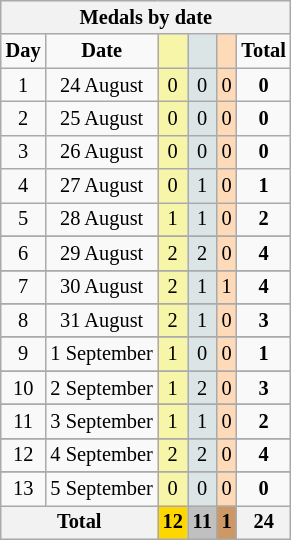<table class="wikitable" style="font-size:85%">
<tr style="background:#efefef;">
<th colspan=6>Medals by date</th>
</tr>
<tr style="text-align:center;">
<td><strong>Day</strong></td>
<td><strong>Date</strong></td>
<td style="background:#F7F6A8;"></td>
<td style="background:#DCE5E5;"></td>
<td style="background:#FFDAB9;"></td>
<td><strong>Total</strong></td>
</tr>
<tr style="text-align:center;">
<td>1</td>
<td>24 August</td>
<td style="background:#F7F6A8;">0</td>
<td style="background:#DCE5E5;">0</td>
<td style="background:#FFDAB9;">0</td>
<td><strong>0</strong></td>
</tr>
<tr style="text-align:center;">
<td>2</td>
<td>25 August</td>
<td style="background:#F7F6A8;">0</td>
<td style="background:#DCE5E5;">0</td>
<td style="background:#FFDAB9;">0</td>
<td><strong>0</strong></td>
</tr>
<tr style="text-align:center;">
<td>3</td>
<td>26 August</td>
<td style="background:#F7F6A8;">0</td>
<td style="background:#DCE5E5;">0</td>
<td style="background:#FFDAB9;">0</td>
<td><strong>0</strong></td>
</tr>
<tr style="text-align:center;">
<td>4</td>
<td>27 August</td>
<td style="background:#F7F6A8;">0</td>
<td style="background:#DCE5E5;">1</td>
<td style="background:#FFDAB9;">0</td>
<td><strong>1</strong></td>
</tr>
<tr style="text-align:center;">
<td>5</td>
<td>28 August</td>
<td style="background:#F7F6A8;">1</td>
<td style="background:#DCE5E5;">1</td>
<td style="background:#FFDAB9;">0</td>
<td><strong>2</strong></td>
</tr>
<tr>
</tr>
<tr style="text-align:center;">
<td>6</td>
<td>29 August</td>
<td style="background:#F7F6A8;">2</td>
<td style="background:#DCE5E5;">2</td>
<td style="background:#FFDAB9;">0</td>
<td><strong>4</strong></td>
</tr>
<tr>
</tr>
<tr style="text-align:center;">
<td>7</td>
<td>30 August</td>
<td style="background:#F7F6A8;">2</td>
<td style="background:#DCE5E5;">1</td>
<td style="background:#FFDAB9;">1</td>
<td><strong>4</strong></td>
</tr>
<tr>
</tr>
<tr style="text-align:center;">
<td>8</td>
<td>31 August</td>
<td style="background:#F7F6A8;">2</td>
<td style="background:#DCE5E5;">1</td>
<td style="background:#FFDAB9;">0</td>
<td><strong>3</strong></td>
</tr>
<tr>
</tr>
<tr style="text-align:center;">
<td>9</td>
<td>1 September</td>
<td style="background:#F7F6A8;">1</td>
<td style="background:#DCE5E5;">0</td>
<td style="background:#FFDAB9;">0</td>
<td><strong>1</strong></td>
</tr>
<tr>
</tr>
<tr style="text-align:center;">
<td>10</td>
<td>2 September</td>
<td style="background:#F7F6A8;">1</td>
<td style="background:#DCE5E5;">2</td>
<td style="background:#FFDAB9;">0</td>
<td><strong>3</strong></td>
</tr>
<tr>
</tr>
<tr style="text-align:center;">
<td>11</td>
<td>3 September</td>
<td style="background:#F7F6A8;">1</td>
<td style="background:#DCE5E5;">1</td>
<td style="background:#FFDAB9;">0</td>
<td><strong>2</strong></td>
</tr>
<tr>
</tr>
<tr style="text-align:center;">
<td>12</td>
<td>4 September</td>
<td style="background:#F7F6A8;">2</td>
<td style="background:#DCE5E5;">2</td>
<td style="background:#FFDAB9;">0</td>
<td><strong>4</strong></td>
</tr>
<tr>
</tr>
<tr style="text-align:center;">
<td>13</td>
<td>5 September</td>
<td style="background:#F7F6A8;">0</td>
<td style="background:#DCE5E5;">0</td>
<td style="background:#FFDAB9;">0</td>
<td><strong>0</strong></td>
</tr>
<tr>
<th colspan="2">Total</th>
<th style="background:gold;">12</th>
<th style="background:silver;">11</th>
<th style="background:#c96;">1</th>
<th>24</th>
</tr>
</table>
